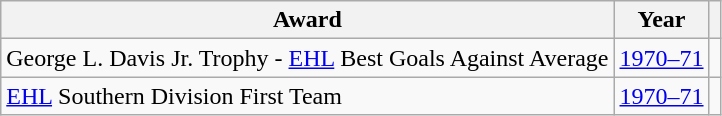<table class="wikitable">
<tr>
<th>Award</th>
<th>Year</th>
<th></th>
</tr>
<tr>
<td>George L. Davis Jr. Trophy - <a href='#'>EHL</a> Best Goals Against Average</td>
<td><a href='#'>1970–71</a></td>
<td></td>
</tr>
<tr>
<td><a href='#'>EHL</a> Southern Division First Team</td>
<td><a href='#'>1970–71</a></td>
<td></td>
</tr>
</table>
